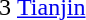<table cellspacing="0" cellpadding="0">
<tr>
<td><div>3 </div></td>
<td><a href='#'>Tianjin</a></td>
</tr>
</table>
